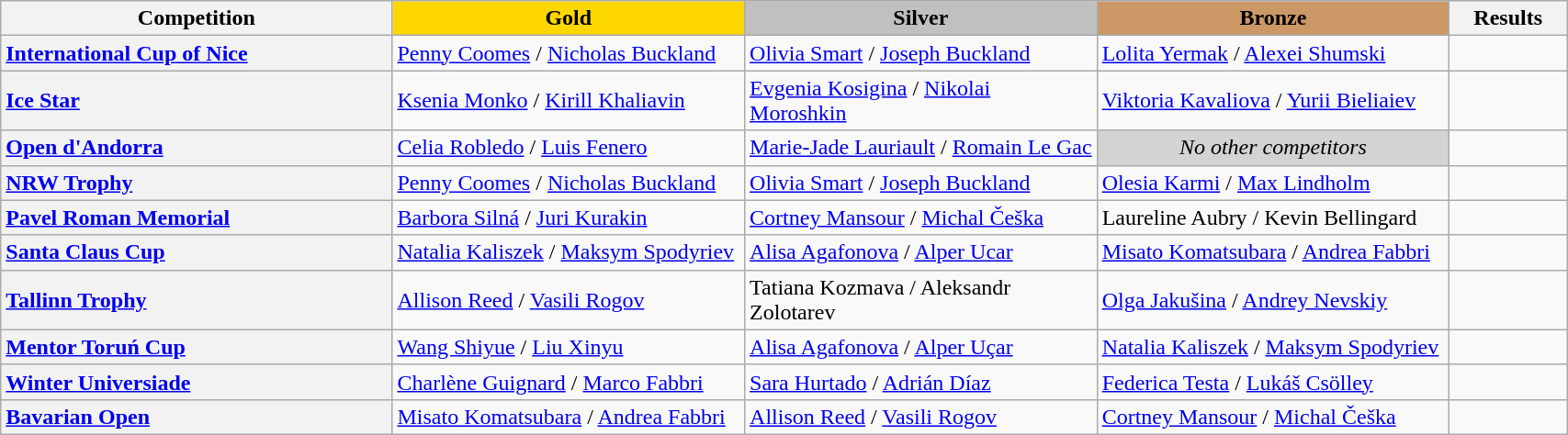<table class="wikitable unsortable" style="text-align:left; width:90%;">
<tr>
<th scope="col" style="text-align:center; width:25%">Competition</th>
<td scope="col" style="text-align:center; width:22.5%; background:gold"><strong>Gold</strong></td>
<td scope="col" style="text-align:center; width:22.5%; background:silver"><strong>Silver</strong></td>
<td scope="col" style="text-align:center; width:22.5%; background:#c96"><strong>Bronze</strong></td>
<th scope="col" style="text-align:center; width:7.5%">Results</th>
</tr>
<tr>
<th scope="row" style="text-align:left"> <a href='#'>International Cup of Nice</a></th>
<td> <a href='#'>Penny Coomes</a> / <a href='#'>Nicholas Buckland</a></td>
<td> <a href='#'>Olivia Smart</a> / <a href='#'>Joseph Buckland</a></td>
<td> <a href='#'>Lolita Yermak</a> / <a href='#'>Alexei Shumski</a></td>
<td></td>
</tr>
<tr>
<th scope="row" style="text-align:left"> <a href='#'>Ice Star</a></th>
<td> <a href='#'>Ksenia Monko</a> / <a href='#'>Kirill Khaliavin</a></td>
<td> <a href='#'>Evgenia Kosigina</a> / <a href='#'>Nikolai Moroshkin</a></td>
<td> <a href='#'>Viktoria Kavaliova</a> / <a href='#'>Yurii Bieliaiev</a></td>
<td></td>
</tr>
<tr>
<th scope="row" style="text-align:left"> <a href='#'>Open d'Andorra</a></th>
<td> <a href='#'>Celia Robledo</a> / <a href='#'>Luis Fenero</a></td>
<td> <a href='#'>Marie-Jade Lauriault</a> / <a href='#'>Romain Le Gac</a></td>
<td align="center" bgcolor="lightgray"><em>No other competitors</em></td>
<td></td>
</tr>
<tr>
<th scope="row" style="text-align:left"> <a href='#'>NRW Trophy</a></th>
<td> <a href='#'>Penny Coomes</a> / <a href='#'>Nicholas Buckland</a></td>
<td> <a href='#'>Olivia Smart</a> / <a href='#'>Joseph Buckland</a></td>
<td> <a href='#'>Olesia Karmi</a> / <a href='#'>Max Lindholm</a></td>
<td></td>
</tr>
<tr>
<th scope="row" style="text-align:left"> <a href='#'>Pavel Roman Memorial</a></th>
<td> <a href='#'>Barbora Silná</a> / <a href='#'>Juri Kurakin</a></td>
<td> <a href='#'>Cortney Mansour</a> / <a href='#'>Michal Češka</a></td>
<td> Laureline Aubry / Kevin Bellingard</td>
<td></td>
</tr>
<tr>
<th scope="row" style="text-align:left"> <a href='#'>Santa Claus Cup</a></th>
<td> <a href='#'>Natalia Kaliszek</a> / <a href='#'>Maksym Spodyriev</a></td>
<td> <a href='#'>Alisa Agafonova</a> / <a href='#'>Alper Ucar</a></td>
<td> <a href='#'>Misato Komatsubara</a> / <a href='#'>Andrea Fabbri</a></td>
<td></td>
</tr>
<tr>
<th scope="row" style="text-align:left"> <a href='#'>Tallinn Trophy</a></th>
<td> <a href='#'>Allison Reed</a> / <a href='#'>Vasili Rogov</a></td>
<td> Tatiana Kozmava / Aleksandr Zolotarev</td>
<td> <a href='#'>Olga Jakušina</a> / <a href='#'>Andrey Nevskiy</a></td>
<td></td>
</tr>
<tr>
<th scope="row" style="text-align:left"> <a href='#'>Mentor Toruń Cup</a></th>
<td> <a href='#'>Wang Shiyue</a> / <a href='#'>Liu Xinyu</a></td>
<td> <a href='#'>Alisa Agafonova</a> / <a href='#'>Alper Uçar</a></td>
<td> <a href='#'>Natalia Kaliszek</a> / <a href='#'>Maksym Spodyriev</a></td>
<td></td>
</tr>
<tr>
<th scope="row" style="text-align:left"> <a href='#'>Winter Universiade</a></th>
<td> <a href='#'>Charlène Guignard</a> / <a href='#'>Marco Fabbri</a></td>
<td> <a href='#'>Sara Hurtado</a> / <a href='#'>Adrián Díaz</a></td>
<td> <a href='#'>Federica Testa</a> / <a href='#'>Lukáš Csölley</a></td>
<td></td>
</tr>
<tr>
<th scope="row" style="text-align:left"> <a href='#'>Bavarian Open</a></th>
<td> <a href='#'>Misato Komatsubara</a> / <a href='#'>Andrea Fabbri</a></td>
<td> <a href='#'>Allison Reed</a> / <a href='#'>Vasili Rogov</a></td>
<td> <a href='#'>Cortney Mansour</a> / <a href='#'>Michal Češka</a></td>
<td></td>
</tr>
</table>
